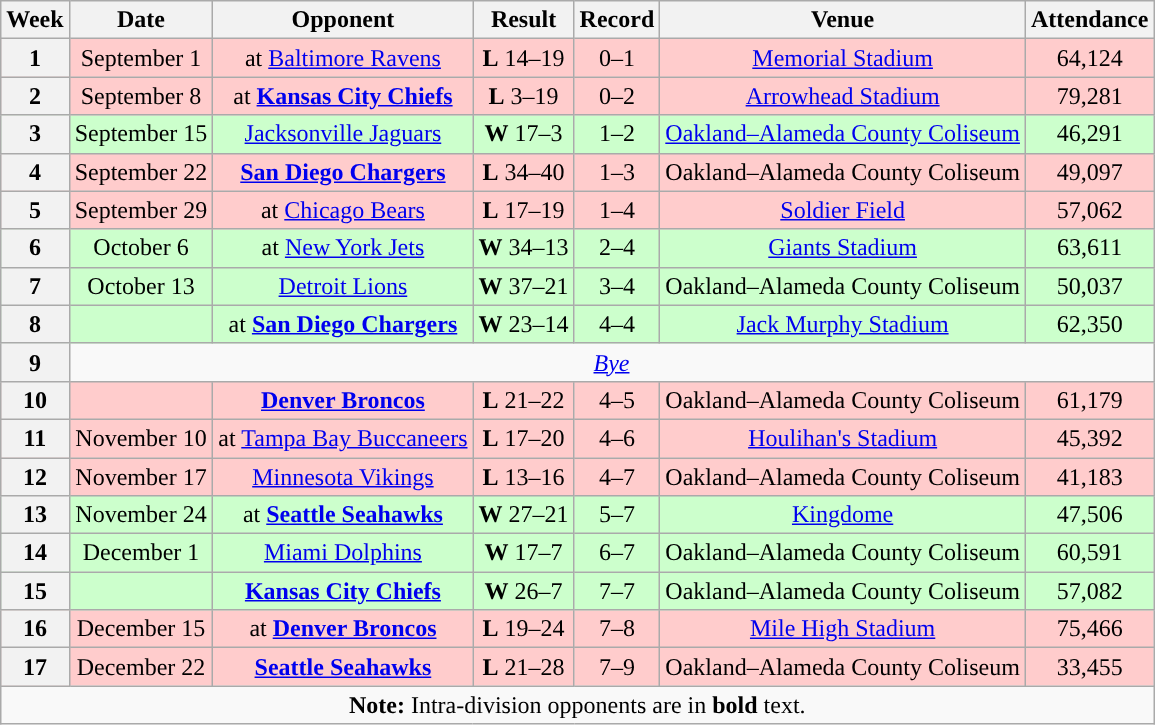<table class="wikitable" style="text-align:center">
<tr>
<th>Week</th>
<th>Date</th>
<th>Opponent</th>
<th>Result</th>
<th>Record</th>
<th>Venue</th>
<th>Attendance</th>
</tr>
<tr style="background:#fcc">
<th>1</th>
<td>September 1</td>
<td>at <a href='#'>Baltimore Ravens</a></td>
<td><strong>L</strong> 14–19</td>
<td>0–1</td>
<td><a href='#'>Memorial Stadium</a></td>
<td>64,124</td>
</tr>
<tr style="background:#fcc">
<th>2</th>
<td>September 8</td>
<td>at <strong><a href='#'>Kansas City Chiefs</a></strong></td>
<td><strong>L</strong> 3–19</td>
<td>0–2</td>
<td><a href='#'>Arrowhead Stadium</a></td>
<td>79,281</td>
</tr>
<tr style="background:#cfc">
<th>3</th>
<td>September 15</td>
<td><a href='#'>Jacksonville Jaguars</a></td>
<td><strong>W</strong> 17–3</td>
<td>1–2</td>
<td><a href='#'>Oakland–Alameda County Coliseum</a></td>
<td>46,291</td>
</tr>
<tr style="background:#fcc">
<th>4</th>
<td>September 22</td>
<td><strong><a href='#'>San Diego Chargers</a></strong></td>
<td><strong>L</strong> 34–40</td>
<td>1–3</td>
<td>Oakland–Alameda County Coliseum</td>
<td>49,097</td>
</tr>
<tr style="background:#fcc">
<th>5</th>
<td>September 29</td>
<td>at <a href='#'>Chicago Bears</a></td>
<td><strong>L</strong> 17–19</td>
<td>1–4</td>
<td><a href='#'>Soldier Field</a></td>
<td>57,062</td>
</tr>
<tr style="background:#cfc">
<th>6</th>
<td>October 6</td>
<td>at <a href='#'>New York Jets</a></td>
<td><strong>W</strong> 34–13</td>
<td>2–4</td>
<td><a href='#'>Giants Stadium</a></td>
<td>63,611</td>
</tr>
<tr style="background:#cfc">
<th>7</th>
<td>October 13</td>
<td><a href='#'>Detroit Lions</a></td>
<td><strong>W</strong> 37–21</td>
<td>3–4</td>
<td>Oakland–Alameda County Coliseum</td>
<td>50,037</td>
</tr>
<tr style="background:#cfc">
<th>8</th>
<td></td>
<td>at <strong><a href='#'>San Diego Chargers</a></strong></td>
<td><strong>W</strong> 23–14</td>
<td>4–4</td>
<td><a href='#'>Jack Murphy Stadium</a></td>
<td>62,350</td>
</tr>
<tr>
<th>9</th>
<td colspan="6"><em><a href='#'>Bye</a></em></td>
</tr>
<tr style="background:#fcc">
<th>10</th>
<td></td>
<td><strong><a href='#'>Denver Broncos</a></strong></td>
<td><strong>L</strong> 21–22</td>
<td>4–5</td>
<td>Oakland–Alameda County Coliseum</td>
<td>61,179</td>
</tr>
<tr style="background:#fcc">
<th>11</th>
<td>November 10</td>
<td>at <a href='#'>Tampa Bay Buccaneers</a></td>
<td><strong>L</strong> 17–20</td>
<td>4–6</td>
<td><a href='#'>Houlihan's Stadium</a></td>
<td>45,392</td>
</tr>
<tr style="background:#fcc">
<th>12</th>
<td>November 17</td>
<td><a href='#'>Minnesota Vikings</a></td>
<td><strong>L</strong> 13–16</td>
<td>4–7</td>
<td>Oakland–Alameda County Coliseum</td>
<td>41,183</td>
</tr>
<tr style="background:#cfc">
<th>13</th>
<td>November 24</td>
<td>at <strong><a href='#'>Seattle Seahawks</a></strong></td>
<td><strong>W</strong> 27–21</td>
<td>5–7</td>
<td><a href='#'>Kingdome</a></td>
<td>47,506</td>
</tr>
<tr style="background:#cfc">
<th>14</th>
<td>December 1</td>
<td><a href='#'>Miami Dolphins</a></td>
<td><strong>W</strong> 17–7</td>
<td>6–7</td>
<td>Oakland–Alameda County Coliseum</td>
<td>60,591</td>
</tr>
<tr style="background:#cfc">
<th>15</th>
<td></td>
<td><strong><a href='#'>Kansas City Chiefs</a></strong></td>
<td><strong>W</strong> 26–7</td>
<td>7–7</td>
<td>Oakland–Alameda County Coliseum</td>
<td>57,082</td>
</tr>
<tr style="background:#fcc">
<th>16</th>
<td>December 15</td>
<td>at <strong><a href='#'>Denver Broncos</a></strong></td>
<td><strong>L</strong> 19–24</td>
<td>7–8</td>
<td><a href='#'>Mile High Stadium</a></td>
<td>75,466</td>
</tr>
<tr style="background:#fcc">
<th>17</th>
<td>December 22</td>
<td><strong><a href='#'>Seattle Seahawks</a></strong></td>
<td><strong>L</strong> 21–28</td>
<td>7–9</td>
<td>Oakland–Alameda County Coliseum</td>
<td>33,455</td>
</tr>
<tr>
<td colspan="8"><strong>Note:</strong> Intra-division opponents are in <strong>bold</strong> text.</td>
</tr>
</table>
